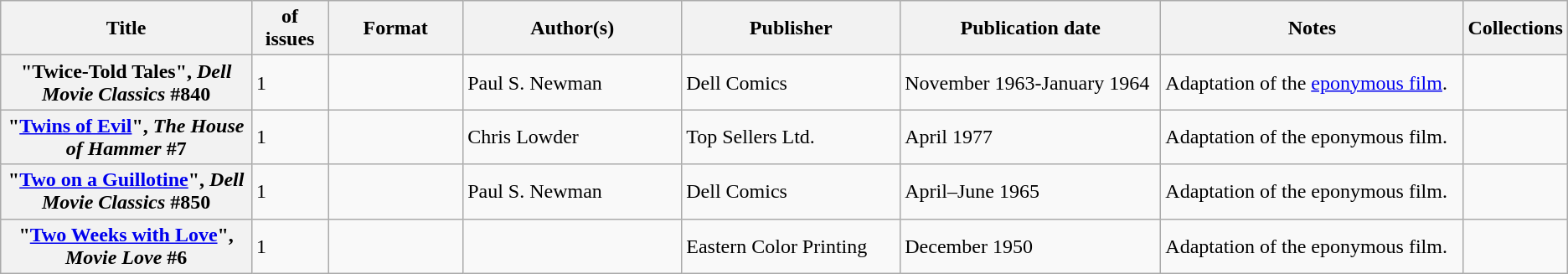<table class="wikitable">
<tr>
<th>Title</th>
<th style="width:40pt"> of issues</th>
<th style="width:75pt">Format</th>
<th style="width:125pt">Author(s)</th>
<th style="width:125pt">Publisher</th>
<th style="width:150pt">Publication date</th>
<th style="width:175pt">Notes</th>
<th>Collections</th>
</tr>
<tr>
<th>"Twice-Told Tales", <em>Dell Movie Classics</em> #840</th>
<td>1</td>
<td></td>
<td>Paul S. Newman</td>
<td>Dell Comics</td>
<td>November 1963-January 1964</td>
<td>Adaptation of the <a href='#'>eponymous film</a>.</td>
<td></td>
</tr>
<tr>
<th>"<a href='#'>Twins of Evil</a>", <em>The House of Hammer</em> #7</th>
<td>1</td>
<td></td>
<td>Chris Lowder</td>
<td>Top Sellers Ltd.</td>
<td>April 1977</td>
<td>Adaptation of the eponymous film.</td>
<td></td>
</tr>
<tr>
<th>"<a href='#'>Two on a Guillotine</a>", <em>Dell Movie Classics</em> #850</th>
<td>1</td>
<td></td>
<td>Paul S. Newman</td>
<td>Dell Comics</td>
<td>April–June 1965</td>
<td>Adaptation of the eponymous film.</td>
<td></td>
</tr>
<tr>
<th>"<a href='#'>Two Weeks with Love</a>", <em>Movie Love</em> #6</th>
<td>1</td>
<td></td>
<td></td>
<td>Eastern Color Printing</td>
<td>December 1950</td>
<td>Adaptation of the eponymous film.</td>
<td></td>
</tr>
</table>
